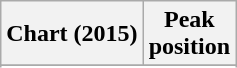<table class="wikitable plainrowheaders sortable" style="text-align:center;">
<tr>
<th scope="col">Chart (2015)</th>
<th scope="col">Peak<br>position</th>
</tr>
<tr>
</tr>
<tr>
</tr>
<tr>
</tr>
</table>
